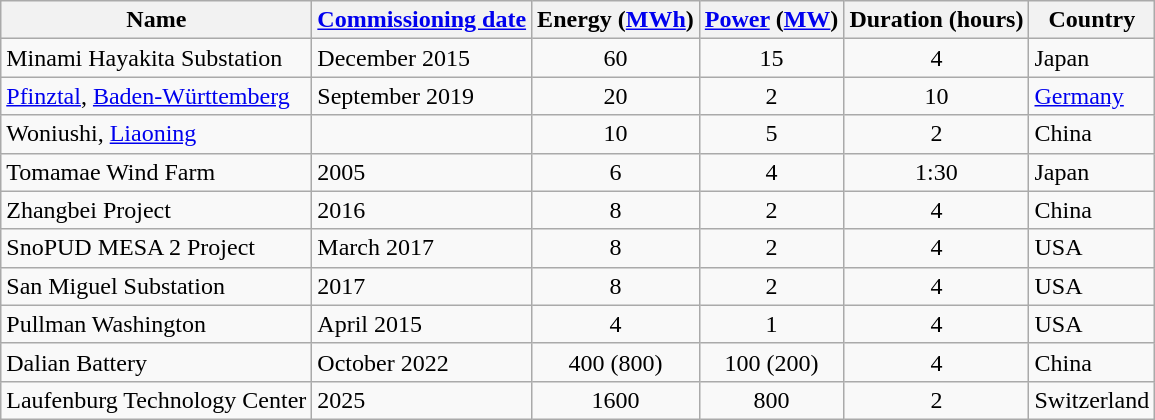<table class="wikitable sortable">
<tr>
<th>Name</th>
<th><a href='#'>Commissioning date</a></th>
<th>Energy (<a href='#'>MWh</a>)</th>
<th><a href='#'>Power</a> (<a href='#'>MW</a>)</th>
<th>Duration (hours) </th>
<th>Country</th>
</tr>
<tr>
<td>Minami Hayakita Substation</td>
<td>December 2015</td>
<td align="center">60</td>
<td align="center">15</td>
<td align="center">4</td>
<td>Japan</td>
</tr>
<tr>
<td><a href='#'>Pfinztal</a>, <a href='#'>Baden-Württemberg</a></td>
<td>September 2019</td>
<td align="center">20</td>
<td align="center">2</td>
<td align="center">10</td>
<td><a href='#'>Germany</a></td>
</tr>
<tr>
<td>Woniushi, <a href='#'>Liaoning</a></td>
<td></td>
<td align="center">10</td>
<td align="center">5</td>
<td align="center">2</td>
<td>China</td>
</tr>
<tr>
<td>Tomamae Wind Farm</td>
<td>2005</td>
<td align="center">6</td>
<td align="center">4</td>
<td align="center">1:30</td>
<td>Japan</td>
</tr>
<tr>
<td>Zhangbei Project</td>
<td>2016</td>
<td align="center">8</td>
<td align="center">2</td>
<td align="center">4</td>
<td>China</td>
</tr>
<tr>
<td>SnoPUD MESA 2 Project</td>
<td>March 2017</td>
<td align="center">8</td>
<td align="center">2</td>
<td align="center">4</td>
<td>USA</td>
</tr>
<tr>
<td>San Miguel Substation</td>
<td>2017</td>
<td align="center">8</td>
<td align="center">2</td>
<td align="center">4</td>
<td>USA</td>
</tr>
<tr>
<td>Pullman Washington</td>
<td>April 2015</td>
<td align="center">4</td>
<td align="center">1</td>
<td align="center">4</td>
<td>USA</td>
</tr>
<tr>
<td>Dalian Battery</td>
<td>October 2022</td>
<td align="center">400 (800)</td>
<td align="center">100 (200)</td>
<td align="center">4</td>
<td>China</td>
</tr>
<tr>
<td>Laufenburg Technology Center</td>
<td>2025</td>
<td align="center">1600</td>
<td align="center">800</td>
<td align="center">2</td>
<td>Switzerland</td>
</tr>
</table>
